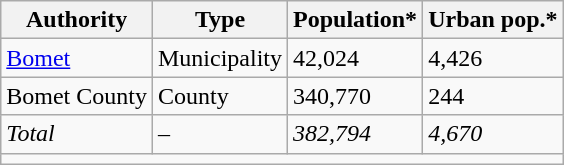<table class="wikitable">
<tr>
<th>Authority</th>
<th>Type</th>
<th>Population*</th>
<th>Urban pop.*</th>
</tr>
<tr>
<td><a href='#'>Bomet</a></td>
<td>Municipality</td>
<td>42,024</td>
<td>4,426</td>
</tr>
<tr>
<td>Bomet County</td>
<td>County</td>
<td>340,770</td>
<td>244</td>
</tr>
<tr>
<td><em>Total</em></td>
<td>–</td>
<td><em>382,794</em></td>
<td><em>4,670</em></td>
</tr>
<tr>
<td colspan=4></td>
</tr>
</table>
